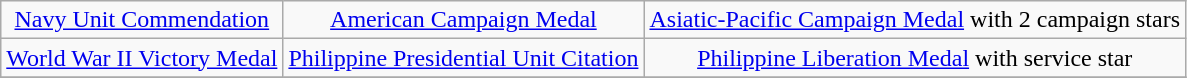<table class="wikitable">
<tr align=center>
<td><a href='#'>Navy Unit Commendation</a></td>
<td><a href='#'>American Campaign Medal</a></td>
<td><a href='#'>Asiatic-Pacific Campaign Medal</a> with 2 campaign stars</td>
</tr>
<tr align=center>
<td><a href='#'>World War II Victory Medal</a></td>
<td><a href='#'>Philippine Presidential Unit Citation</a></td>
<td><a href='#'>Philippine Liberation Medal</a> with service star</td>
</tr>
<tr>
</tr>
</table>
